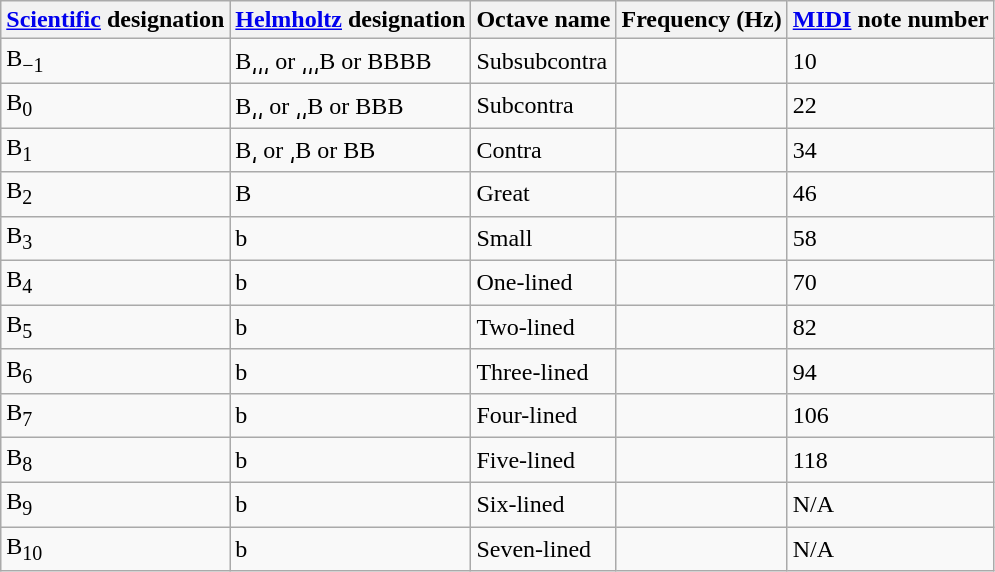<table class="wikitable">
<tr>
<th><a href='#'>Scientific</a> designation</th>
<th><a href='#'>Helmholtz</a> designation</th>
<th>Octave name</th>
<th>Frequency (Hz)</th>
<th><a href='#'>MIDI</a> note  number</th>
</tr>
<tr>
<td>B<sub>−1</sub></td>
<td>B͵͵͵ or ͵͵͵B or BBBB</td>
<td>Subsubcontra</td>
<td align="right"></td>
<td>10</td>
</tr>
<tr>
<td>B<sub>0</sub></td>
<td>B͵͵ or ͵͵B or BBB</td>
<td>Subcontra</td>
<td align="right"></td>
<td>22</td>
</tr>
<tr>
<td>B<sub>1</sub></td>
<td>B͵ or ͵B or BB</td>
<td>Contra</td>
<td align="right"></td>
<td>34</td>
</tr>
<tr>
<td>B<sub>2</sub></td>
<td>B</td>
<td>Great</td>
<td align="right"></td>
<td>46</td>
</tr>
<tr>
<td>B<sub>3</sub></td>
<td>b</td>
<td>Small</td>
<td align="right"></td>
<td>58</td>
</tr>
<tr>
<td>B<sub>4</sub></td>
<td>b</td>
<td>One-lined</td>
<td align="right"></td>
<td>70</td>
</tr>
<tr>
<td>B<sub>5</sub></td>
<td>b</td>
<td>Two-lined</td>
<td align="right"></td>
<td>82</td>
</tr>
<tr>
<td>B<sub>6</sub></td>
<td>b</td>
<td>Three-lined</td>
<td align="right"></td>
<td>94</td>
</tr>
<tr>
<td>B<sub>7</sub></td>
<td>b</td>
<td>Four-lined</td>
<td align="right"></td>
<td>106</td>
</tr>
<tr>
<td>B<sub>8</sub></td>
<td>b</td>
<td>Five-lined</td>
<td align="right"></td>
<td>118</td>
</tr>
<tr>
<td>B<sub>9</sub></td>
<td>b</td>
<td>Six-lined</td>
<td align="right"></td>
<td>N/A</td>
</tr>
<tr>
<td>B<sub>10</sub></td>
<td>b</td>
<td>Seven-lined</td>
<td align="right"></td>
<td>N/A</td>
</tr>
</table>
